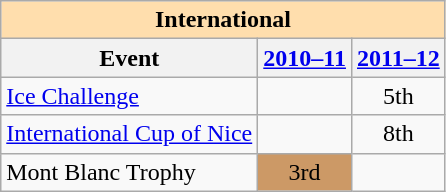<table class="wikitable" style="text-align:center">
<tr>
<th style="background-color: #ffdead; " colspan=3 align=center>International</th>
</tr>
<tr>
<th>Event</th>
<th><a href='#'>2010–11</a></th>
<th><a href='#'>2011–12</a></th>
</tr>
<tr>
<td align=left><a href='#'>Ice Challenge</a></td>
<td></td>
<td>5th</td>
</tr>
<tr>
<td align=left><a href='#'>International Cup of Nice</a></td>
<td></td>
<td>8th</td>
</tr>
<tr>
<td align=left>Mont Blanc Trophy</td>
<td bgcolor=cc9966>3rd</td>
<td></td>
</tr>
</table>
